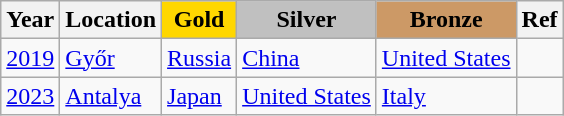<table class="wikitable">
<tr>
<th>Year</th>
<th>Location</th>
<th style="background-color:gold;">Gold</th>
<th style="background-color:silver;">Silver</th>
<th style="background-color:#cc9966;">Bronze</th>
<th>Ref</th>
</tr>
<tr>
<td><a href='#'>2019</a></td>
<td> <a href='#'>Győr</a></td>
<td> <a href='#'>Russia</a><br></td>
<td> <a href='#'>China</a><br></td>
<td> <a href='#'>United States</a><br></td>
<td></td>
</tr>
<tr>
<td><a href='#'>2023</a></td>
<td> <a href='#'>Antalya</a></td>
<td> <a href='#'>Japan</a><br></td>
<td> <a href='#'>United States</a><br></td>
<td> <a href='#'>Italy</a><br></td>
<td></td>
</tr>
</table>
